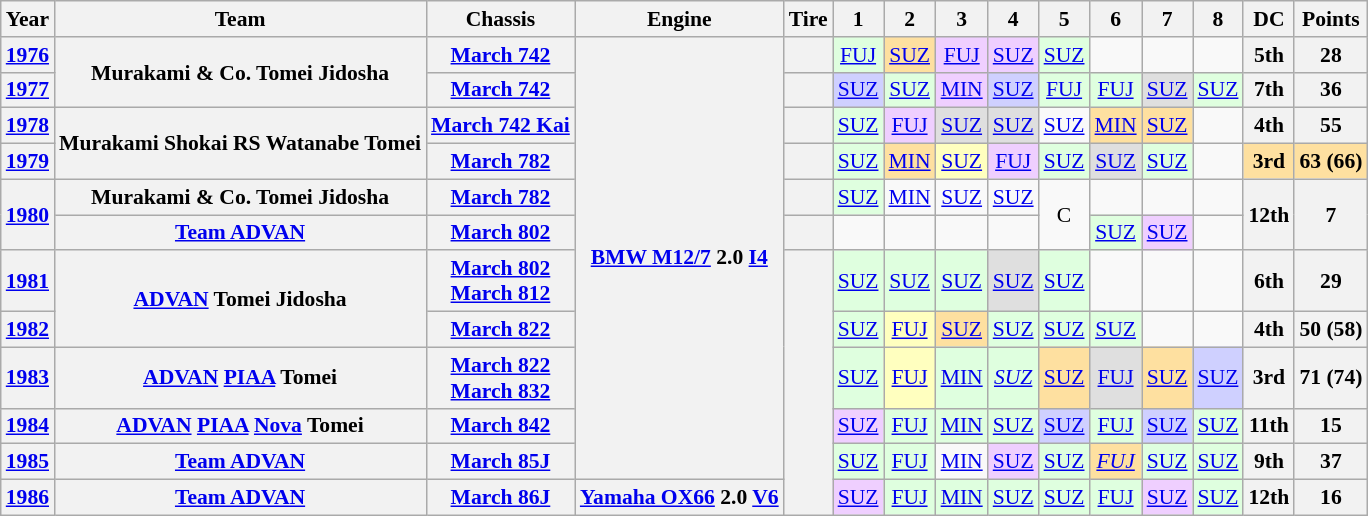<table class="wikitable" style="text-align:center; font-size:90%">
<tr>
<th>Year</th>
<th>Team</th>
<th>Chassis</th>
<th>Engine</th>
<th>Tire</th>
<th>1</th>
<th>2</th>
<th>3</th>
<th>4</th>
<th>5</th>
<th>6</th>
<th>7</th>
<th>8</th>
<th>DC</th>
<th>Points</th>
</tr>
<tr>
<th><a href='#'>1976</a></th>
<th rowspan=2>Murakami & Co. Tomei Jidosha</th>
<th><a href='#'>March 742</a></th>
<th rowspan=11><a href='#'>BMW M12/7</a> 2.0 <a href='#'>I4</a></th>
<th></th>
<td bgcolor="#DFFFDF"><a href='#'>FUJ</a><br></td>
<td bgcolor="#FEE0A0"><a href='#'>SUZ</a><br></td>
<td bgcolor="#EFCFFF"><a href='#'>FUJ</a><br></td>
<td bgcolor="#EFCFFF"><a href='#'>SUZ</a><br></td>
<td bgcolor="#DFFFDF"><a href='#'>SUZ</a><br></td>
<td></td>
<td></td>
<td></td>
<th>5th</th>
<th>28</th>
</tr>
<tr>
<th><a href='#'>1977</a></th>
<th><a href='#'>March 742</a></th>
<th></th>
<td bgcolor="#CFD0FF"><a href='#'>SUZ</a><br></td>
<td bgcolor="#DFFFDF"><a href='#'>SUZ</a><br></td>
<td bgcolor="#EFCFFF"><a href='#'>MIN</a><br></td>
<td bgcolor="#CFD0FF"><a href='#'>SUZ</a><br></td>
<td bgcolor="#DFFFDF"><a href='#'>FUJ</a><br></td>
<td bgcolor="#DFFFDF"><a href='#'>FUJ</a><br></td>
<td bgcolor="#DFDFDF"><a href='#'>SUZ</a><br></td>
<td bgcolor="#DFFFDF"><a href='#'>SUZ</a><br></td>
<th>7th</th>
<th>36</th>
</tr>
<tr>
<th><a href='#'>1978</a></th>
<th rowspan=2>Murakami Shokai RS Watanabe Tomei</th>
<th><a href='#'>March 742 Kai</a></th>
<th></th>
<td bgcolor="#DFFFDF"><a href='#'>SUZ</a><br></td>
<td bgcolor="#EFCFFF"><a href='#'>FUJ</a><br></td>
<td bgcolor="#DFDFDF"><a href='#'>SUZ</a><br></td>
<td bgcolor="#DFDFDF"><a href='#'>SUZ</a><br></td>
<td><a href='#'>SUZ</a></td>
<td bgcolor="#FEE0A0"><a href='#'>MIN</a><br></td>
<td bgcolor="#FEE0A0"><a href='#'>SUZ</a><br></td>
<td></td>
<th>4th</th>
<th>55</th>
</tr>
<tr>
<th><a href='#'>1979</a></th>
<th><a href='#'>March 782</a></th>
<th></th>
<td bgcolor="#DFFFDF"><a href='#'>SUZ</a><br></td>
<td bgcolor="#FEE0A0"><a href='#'>MIN</a><br></td>
<td bgcolor="#FFFFBF"><a href='#'>SUZ</a><br></td>
<td bgcolor="#EFCFFF"><a href='#'>FUJ</a><br></td>
<td bgcolor="#DFFFDF"><a href='#'>SUZ</a><br></td>
<td bgcolor="#DFDFDF"><a href='#'>SUZ</a><br></td>
<td bgcolor="#DFFFDF"><a href='#'>SUZ</a><br></td>
<td></td>
<td bgcolor="#FEE0A0"><strong>3rd</strong></td>
<td bgcolor="#FEE0A0"><strong>63 (66)</strong></td>
</tr>
<tr>
<th rowspan=2><a href='#'>1980</a></th>
<th>Murakami & Co. Tomei Jidosha</th>
<th><a href='#'>March 782</a></th>
<th></th>
<td bgcolor="#DFFFDF"><a href='#'>SUZ</a><br></td>
<td><a href='#'>MIN</a><br></td>
<td><a href='#'>SUZ</a></td>
<td><a href='#'>SUZ</a></td>
<td rowspan=2>C</td>
<td></td>
<td></td>
<td></td>
<th rowspan=2>12th</th>
<th rowspan=2>7</th>
</tr>
<tr>
<th><a href='#'>Team ADVAN</a></th>
<th><a href='#'>March 802</a></th>
<th></th>
<td></td>
<td></td>
<td></td>
<td></td>
<td bgcolor="#DFFFDF"><a href='#'>SUZ</a><br></td>
<td bgcolor="#EFCFFF"><a href='#'>SUZ</a><br></td>
<td></td>
</tr>
<tr>
<th><a href='#'>1981</a></th>
<th rowspan=2><a href='#'>ADVAN</a> Tomei Jidosha</th>
<th><a href='#'>March 802</a><br><a href='#'>March 812</a></th>
<th rowspan=6></th>
<td bgcolor="#DFFFDF"><a href='#'>SUZ</a><br></td>
<td bgcolor="#DFFFDF"><a href='#'>SUZ</a><br></td>
<td bgcolor="#DFFFDF"><a href='#'>SUZ</a><br></td>
<td bgcolor="#DFDFDF"><a href='#'>SUZ</a><br></td>
<td bgcolor="#DFFFDF"><a href='#'>SUZ</a><br></td>
<td></td>
<td></td>
<td></td>
<th>6th</th>
<th>29</th>
</tr>
<tr>
<th><a href='#'>1982</a></th>
<th><a href='#'>March 822</a></th>
<td bgcolor="#DFFFDF"><a href='#'>SUZ</a><br></td>
<td bgcolor="#FFFFBF"><a href='#'>FUJ</a><br></td>
<td bgcolor="#FEE0A0"><a href='#'>SUZ</a><br></td>
<td bgcolor="#DFFFDF"><a href='#'>SUZ</a><br></td>
<td bgcolor="#DFFFDF"><a href='#'>SUZ</a><br></td>
<td bgcolor="#DFFFDF"><a href='#'>SUZ</a><br></td>
<td></td>
<td></td>
<th>4th</th>
<th>50 (58)</th>
</tr>
<tr>
<th><a href='#'>1983</a></th>
<th><a href='#'>ADVAN</a> <a href='#'>PIAA</a> Tomei</th>
<th><a href='#'>March 822</a><br><a href='#'>March 832</a></th>
<td bgcolor="#DFFFDF"><a href='#'>SUZ</a><br></td>
<td bgcolor="#FFFFBF"><a href='#'>FUJ</a><br></td>
<td bgcolor="#DFFFDF"><a href='#'>MIN</a><br></td>
<td bgcolor="#DFFFDF"><em><a href='#'>SUZ</a></em><br></td>
<td bgcolor="#FEE0A0"><a href='#'>SUZ</a><br></td>
<td bgcolor="#DFDFDF"><a href='#'>FUJ</a><br></td>
<td bgcolor="#FEE0A0"><a href='#'>SUZ</a><br></td>
<td bgcolor="#CFD0FF"><a href='#'>SUZ</a><br></td>
<th bgcolor="#FEE0A0"><strong>3rd</strong></th>
<th bgcolor="#FEE0A0"><strong>71 (74)</strong></th>
</tr>
<tr>
<th><a href='#'>1984</a></th>
<th><a href='#'>ADVAN</a> <a href='#'>PIAA</a> <a href='#'>Nova</a> Tomei</th>
<th><a href='#'>March 842</a></th>
<td bgcolor="#EFCFFF"><a href='#'>SUZ</a><br></td>
<td bgcolor="#DFFFDF"><a href='#'>FUJ</a><br></td>
<td bgcolor="#DFFFDF"><a href='#'>MIN</a><br></td>
<td bgcolor="#DFFFDF"><a href='#'>SUZ</a><br></td>
<td bgcolor="#CFD0FF"><a href='#'>SUZ</a><br></td>
<td bgcolor="#DFFFDF"><a href='#'>FUJ</a><br></td>
<td bgcolor="#CFD0FF"><a href='#'>SUZ</a><br></td>
<td bgcolor="#DFFFDF"><a href='#'>SUZ</a><br></td>
<th>11th</th>
<th>15</th>
</tr>
<tr>
<th><a href='#'>1985</a></th>
<th><a href='#'>Team ADVAN</a></th>
<th><a href='#'>March 85J</a></th>
<td bgcolor="#DFFFDF"><a href='#'>SUZ</a><br></td>
<td bgcolor="#DFFFDF"><a href='#'>FUJ</a><br></td>
<td><a href='#'>MIN</a></td>
<td bgcolor="#EFCFFF"><a href='#'>SUZ</a><br></td>
<td bgcolor="#DFFFDF"><a href='#'>SUZ</a><br></td>
<td bgcolor="#FEE0A0"><em><a href='#'>FUJ</a></em><br></td>
<td bgcolor="#DFFFDF"><a href='#'>SUZ</a><br></td>
<td bgcolor="#DFFFDF"><a href='#'>SUZ</a><br></td>
<th>9th</th>
<th>37</th>
</tr>
<tr>
<th><a href='#'>1986</a></th>
<th><a href='#'>Team ADVAN</a></th>
<th><a href='#'>March 86J</a></th>
<th><a href='#'>Yamaha OX66</a> 2.0 <a href='#'>V6</a></th>
<td bgcolor="#EFCFFF"><a href='#'>SUZ</a><br></td>
<td bgcolor="#DFFFDF"><a href='#'>FUJ</a><br></td>
<td bgcolor="#DFFFDF"><a href='#'>MIN</a><br></td>
<td bgcolor="#DFFFDF"><a href='#'>SUZ</a><br></td>
<td bgcolor="#DFFFDF"><a href='#'>SUZ</a><br></td>
<td bgcolor="#DFFFDF"><a href='#'>FUJ</a><br></td>
<td bgcolor="#EFCFFF"><a href='#'>SUZ</a><br></td>
<td bgcolor="#DFFFDF"><a href='#'>SUZ</a><br></td>
<th>12th</th>
<th>16</th>
</tr>
</table>
